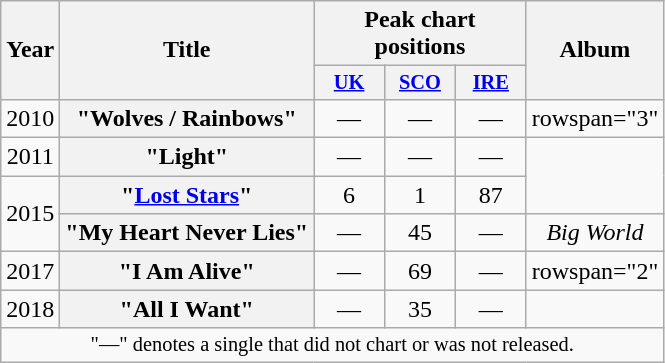<table class="wikitable plainrowheaders" style="text-align:center;">
<tr>
<th scope="col" rowspan="2">Year</th>
<th scope="col" rowspan="2">Title</th>
<th scope="col" colspan="3">Peak chart positions</th>
<th scope="col" rowspan="2">Album</th>
</tr>
<tr>
<th scope="col" style="width:3em;font-size:85%;"><a href='#'>UK</a><br></th>
<th scope="col" style="width:3em;font-size:85%;"><a href='#'>SCO</a><br></th>
<th scope="col" style="width:3em;font-size:85%;"><a href='#'>IRE</a><br></th>
</tr>
<tr>
<td>2010</td>
<th scope="row">"Wolves / Rainbows"</th>
<td>—</td>
<td>—</td>
<td>—</td>
<td>rowspan="3" </td>
</tr>
<tr>
<td>2011</td>
<th scope="row">"Light"</th>
<td>—</td>
<td>—</td>
<td>—</td>
</tr>
<tr>
<td rowspan="2">2015</td>
<th scope="row">"<a href='#'>Lost Stars</a>"</th>
<td>6</td>
<td>1</td>
<td>87</td>
</tr>
<tr || 90 || —>
<th scope="row">"My Heart Never Lies"</th>
<td>—</td>
<td>45</td>
<td>—</td>
<td><em>Big World</em></td>
</tr>
<tr>
<td>2017</td>
<th scope="row">"I Am Alive"</th>
<td>—</td>
<td>69</td>
<td>—</td>
<td>rowspan="2" </td>
</tr>
<tr>
<td>2018</td>
<th scope="row">"All I Want"</th>
<td>—</td>
<td>35</td>
<td>—</td>
</tr>
<tr>
<td style="text-align:center; font-size:85%;" colspan="22">"—" denotes a single that did not chart or was not released.</td>
</tr>
</table>
